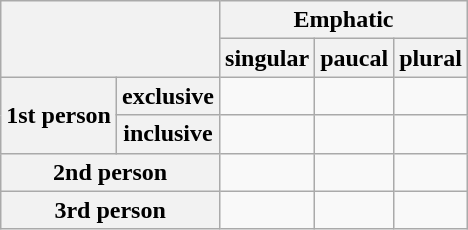<table class="wikitable">
<tr>
<th rowspan="2" colspan="2"></th>
<th colspan="3">Emphatic</th>
</tr>
<tr>
<th>singular</th>
<th>paucal</th>
<th>plural</th>
</tr>
<tr>
<th rowspan="2">1st person</th>
<th>exclusive</th>
<td></td>
<td></td>
<td></td>
</tr>
<tr>
<th>inclusive</th>
<td></td>
<td></td>
<td></td>
</tr>
<tr>
<th colspan="2">2nd person</th>
<td></td>
<td></td>
<td></td>
</tr>
<tr>
<th colspan="2">3rd person</th>
<td></td>
<td></td>
<td></td>
</tr>
</table>
